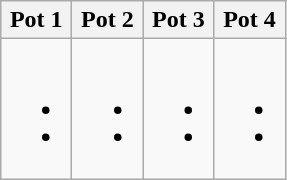<table class="wikitable">
<tr>
<th width=25%>Pot 1</th>
<th width=25%>Pot 2</th>
<th width=25%>Pot 3</th>
<th width=25%>Pot 4</th>
</tr>
<tr style="vertical-align: top;">
<td><br><ul><li></li><li></li></ul></td>
<td><br><ul><li></li><li></li></ul></td>
<td><br><ul><li></li><li></li></ul></td>
<td><br><ul><li></li><li></li></ul></td>
</tr>
</table>
